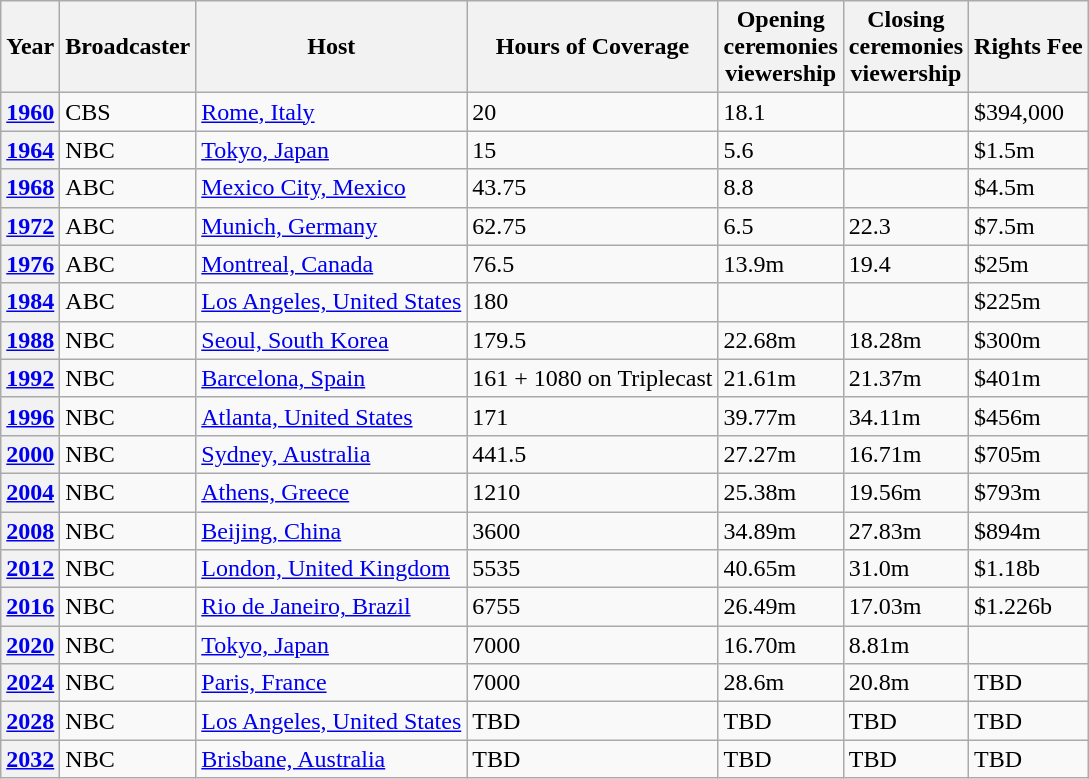<table class="wikitable sortable defaultcenter sticky-header col3left">
<tr>
<th scope="col">Year</th>
<th scope="col">Broadcaster</th>
<th scope="col">Host</th>
<th scope="col">Hours of Coverage</th>
<th scope="col">Opening <br> ceremonies <br> viewership</th>
<th scope="col">Closing <br> ceremonies <br> viewership</th>
<th scope="col">Rights Fee</th>
</tr>
<tr>
<th scope="row"><a href='#'>1960</a> </th>
<td>CBS</td>
<td><a href='#'>Rome, Italy</a></td>
<td>20</td>
<td>18.1</td>
<td></td>
<td>$394,000</td>
</tr>
<tr>
<th scope="row"><a href='#'>1964</a> </th>
<td>NBC</td>
<td><a href='#'>Tokyo, Japan</a></td>
<td>15</td>
<td>5.6</td>
<td></td>
<td>$1.5m</td>
</tr>
<tr>
<th scope="row"><a href='#'>1968</a> </th>
<td>ABC</td>
<td><a href='#'>Mexico City, Mexico</a></td>
<td>43.75</td>
<td>8.8</td>
<td></td>
<td>$4.5m</td>
</tr>
<tr>
<th scope="row"><a href='#'>1972</a> </th>
<td>ABC</td>
<td><a href='#'>Munich, Germany</a></td>
<td>62.75</td>
<td>6.5</td>
<td>22.3</td>
<td>$7.5m</td>
</tr>
<tr>
<th scope="row"><a href='#'>1976</a> </th>
<td>ABC</td>
<td><a href='#'>Montreal, Canada</a></td>
<td>76.5</td>
<td>13.9m</td>
<td>19.4</td>
<td>$25m</td>
</tr>
<tr>
<th scope="row"><a href='#'>1984</a> </th>
<td>ABC</td>
<td><a href='#'>Los Angeles, United States</a></td>
<td>180</td>
<td></td>
<td></td>
<td>$225m</td>
</tr>
<tr>
<th scope="row"><a href='#'>1988</a> </th>
<td>NBC</td>
<td><a href='#'>Seoul, South Korea</a></td>
<td>179.5</td>
<td>22.68m</td>
<td>18.28m</td>
<td>$300m</td>
</tr>
<tr>
<th scope="row"><a href='#'>1992</a> </th>
<td>NBC</td>
<td><a href='#'>Barcelona, Spain</a></td>
<td>161 + 1080 on Triplecast</td>
<td>21.61m</td>
<td>21.37m</td>
<td>$401m</td>
</tr>
<tr>
<th scope="row"><a href='#'>1996</a> </th>
<td>NBC</td>
<td><a href='#'>Atlanta, United States</a></td>
<td>171</td>
<td>39.77m</td>
<td>34.11m</td>
<td>$456m</td>
</tr>
<tr>
<th scope="row"><a href='#'>2000</a> </th>
<td>NBC</td>
<td><a href='#'>Sydney, Australia</a></td>
<td>441.5</td>
<td>27.27m</td>
<td>16.71m</td>
<td>$705m</td>
</tr>
<tr>
<th scope="row"><a href='#'>2004</a> </th>
<td>NBC</td>
<td><a href='#'>Athens, Greece</a></td>
<td>1210</td>
<td>25.38m</td>
<td>19.56m</td>
<td>$793m</td>
</tr>
<tr>
<th scope="row"><a href='#'>2008</a> </th>
<td>NBC</td>
<td><a href='#'>Beijing, China</a></td>
<td>3600</td>
<td>34.89m</td>
<td>27.83m</td>
<td>$894m</td>
</tr>
<tr>
<th scope="row"><a href='#'>2012</a> </th>
<td>NBC</td>
<td><a href='#'>London, United Kingdom</a></td>
<td>5535</td>
<td>40.65m</td>
<td>31.0m</td>
<td>$1.18b</td>
</tr>
<tr>
<th scope="row"><a href='#'>2016</a> </th>
<td>NBC</td>
<td><a href='#'>Rio de Janeiro, Brazil</a></td>
<td>6755</td>
<td>26.49m</td>
<td>17.03m</td>
<td>$1.226b</td>
</tr>
<tr>
<th scope="row"><a href='#'>2020</a> </th>
<td>NBC</td>
<td><a href='#'>Tokyo, Japan</a></td>
<td>7000</td>
<td>16.70m</td>
<td>8.81m</td>
<td></td>
</tr>
<tr>
<th scope="row"><a href='#'>2024</a> </th>
<td>NBC</td>
<td><a href='#'>Paris, France</a></td>
<td>7000</td>
<td>28.6m</td>
<td>20.8m</td>
<td>TBD</td>
</tr>
<tr>
<th scope="row"><a href='#'>2028</a> </th>
<td>NBC</td>
<td><a href='#'>Los Angeles, United States</a></td>
<td>TBD</td>
<td>TBD</td>
<td>TBD</td>
<td>TBD</td>
</tr>
<tr>
<th scope="row"><a href='#'>2032</a> </th>
<td>NBC</td>
<td><a href='#'>Brisbane, Australia</a></td>
<td>TBD</td>
<td>TBD</td>
<td>TBD</td>
<td>TBD</td>
</tr>
</table>
